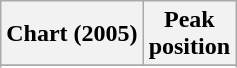<table class="wikitable plainrowheaders" style="text-align:center">
<tr>
<th scope="col">Chart (2005)</th>
<th scope="col">Peak<br>position</th>
</tr>
<tr>
</tr>
<tr>
</tr>
</table>
